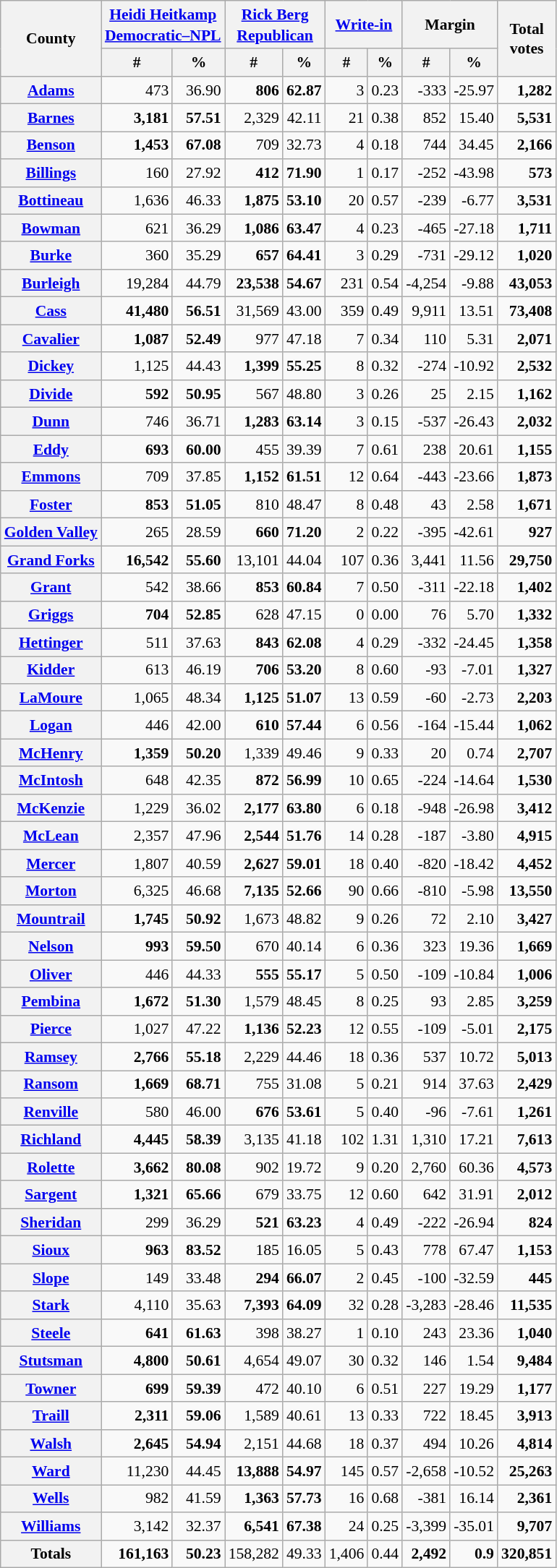<table class="wikitable sortable" style="text-align:right;font-size:90%;line-height:1.3">
<tr>
<th rowspan="2">County</th>
<th colspan="2"><a href='#'>Heidi Heitkamp</a><br><a href='#'>Democratic–NPL</a></th>
<th colspan="2"><a href='#'>Rick Berg</a><br><a href='#'>Republican</a></th>
<th colspan="2"><a href='#'>Write-in</a></th>
<th colspan="2">Margin</th>
<th rowspan="2">Total<br>votes</th>
</tr>
<tr>
<th data-sort-type="number">#</th>
<th data-sort-type="number">%</th>
<th data-sort-type="number">#</th>
<th data-sort-type="number">%</th>
<th data-sort-type="number">#</th>
<th data-sort-type="number">%</th>
<th data-sort-type="number">#</th>
<th data-sort-type="number">%</th>
</tr>
<tr>
<th><a href='#'>Adams</a></th>
<td>473</td>
<td>36.90</td>
<td><strong>806</strong></td>
<td><strong>62.87</strong></td>
<td>3</td>
<td>0.23</td>
<td>-333</td>
<td>-25.97</td>
<td><strong>1,282</strong></td>
</tr>
<tr>
<th><a href='#'>Barnes</a></th>
<td><strong>3,181</strong></td>
<td><strong>57.51</strong></td>
<td>2,329</td>
<td>42.11</td>
<td>21</td>
<td>0.38</td>
<td>852</td>
<td>15.40</td>
<td><strong>5,531</strong></td>
</tr>
<tr>
<th><a href='#'>Benson</a></th>
<td><strong>1,453</strong></td>
<td><strong>67.08</strong></td>
<td>709</td>
<td>32.73</td>
<td>4</td>
<td>0.18</td>
<td>744</td>
<td>34.45</td>
<td><strong>2,166</strong></td>
</tr>
<tr>
<th><a href='#'>Billings</a></th>
<td>160</td>
<td>27.92</td>
<td><strong>412</strong></td>
<td><strong>71.90</strong></td>
<td>1</td>
<td>0.17</td>
<td>-252</td>
<td>-43.98</td>
<td><strong>573</strong></td>
</tr>
<tr>
<th><a href='#'>Bottineau</a></th>
<td>1,636</td>
<td>46.33</td>
<td><strong>1,875</strong></td>
<td><strong>53.10</strong></td>
<td>20</td>
<td>0.57</td>
<td>-239</td>
<td>-6.77</td>
<td><strong>3,531</strong></td>
</tr>
<tr>
<th><a href='#'>Bowman</a></th>
<td>621</td>
<td>36.29</td>
<td><strong>1,086</strong></td>
<td><strong>63.47</strong></td>
<td>4</td>
<td>0.23</td>
<td>-465</td>
<td>-27.18</td>
<td><strong>1,711</strong></td>
</tr>
<tr>
<th><a href='#'>Burke</a></th>
<td>360</td>
<td>35.29</td>
<td><strong>657</strong></td>
<td><strong>64.41</strong></td>
<td>3</td>
<td>0.29</td>
<td>-731</td>
<td>-29.12</td>
<td><strong>1,020</strong></td>
</tr>
<tr>
<th><a href='#'>Burleigh</a></th>
<td>19,284</td>
<td>44.79</td>
<td><strong>23,538</strong></td>
<td><strong>54.67</strong></td>
<td>231</td>
<td>0.54</td>
<td>-4,254</td>
<td>-9.88</td>
<td><strong>43,053</strong></td>
</tr>
<tr>
<th><a href='#'>Cass</a></th>
<td><strong>41,480</strong></td>
<td><strong>56.51</strong></td>
<td>31,569</td>
<td>43.00</td>
<td>359</td>
<td>0.49</td>
<td>9,911</td>
<td>13.51</td>
<td><strong>73,408</strong></td>
</tr>
<tr>
<th><a href='#'>Cavalier</a></th>
<td><strong>1,087</strong></td>
<td><strong>52.49</strong></td>
<td>977</td>
<td>47.18</td>
<td>7</td>
<td>0.34</td>
<td>110</td>
<td>5.31</td>
<td><strong>2,071</strong></td>
</tr>
<tr>
<th><a href='#'>Dickey</a></th>
<td>1,125</td>
<td>44.43</td>
<td><strong>1,399</strong></td>
<td><strong>55.25</strong></td>
<td>8</td>
<td>0.32</td>
<td>-274</td>
<td>-10.92</td>
<td><strong>2,532</strong></td>
</tr>
<tr>
<th><a href='#'>Divide</a></th>
<td><strong>592</strong></td>
<td><strong>50.95</strong></td>
<td>567</td>
<td>48.80</td>
<td>3</td>
<td>0.26</td>
<td>25</td>
<td>2.15</td>
<td><strong>1,162</strong></td>
</tr>
<tr>
<th><a href='#'>Dunn</a></th>
<td>746</td>
<td>36.71</td>
<td><strong>1,283</strong></td>
<td><strong>63.14</strong></td>
<td>3</td>
<td>0.15</td>
<td>-537</td>
<td>-26.43</td>
<td><strong>2,032</strong></td>
</tr>
<tr>
<th><a href='#'>Eddy</a></th>
<td><strong>693</strong></td>
<td><strong>60.00</strong></td>
<td>455</td>
<td>39.39</td>
<td>7</td>
<td>0.61</td>
<td>238</td>
<td>20.61</td>
<td><strong>1,155</strong></td>
</tr>
<tr>
<th><a href='#'>Emmons</a></th>
<td>709</td>
<td>37.85</td>
<td><strong>1,152</strong></td>
<td><strong>61.51</strong></td>
<td>12</td>
<td>0.64</td>
<td>-443</td>
<td>-23.66</td>
<td><strong>1,873</strong></td>
</tr>
<tr>
<th><a href='#'>Foster</a></th>
<td><strong>853</strong></td>
<td><strong>51.05</strong></td>
<td>810</td>
<td>48.47</td>
<td>8</td>
<td>0.48</td>
<td>43</td>
<td>2.58</td>
<td><strong>1,671</strong></td>
</tr>
<tr>
<th><a href='#'>Golden Valley</a></th>
<td>265</td>
<td>28.59</td>
<td><strong>660</strong></td>
<td><strong>71.20</strong></td>
<td>2</td>
<td>0.22</td>
<td>-395</td>
<td>-42.61</td>
<td><strong>927</strong></td>
</tr>
<tr>
<th><a href='#'>Grand Forks</a></th>
<td><strong>16,542</strong></td>
<td><strong>55.60</strong></td>
<td>13,101</td>
<td>44.04</td>
<td>107</td>
<td>0.36</td>
<td>3,441</td>
<td>11.56</td>
<td><strong>29,750</strong></td>
</tr>
<tr>
<th><a href='#'>Grant</a></th>
<td>542</td>
<td>38.66</td>
<td><strong>853</strong></td>
<td><strong>60.84</strong></td>
<td>7</td>
<td>0.50</td>
<td>-311</td>
<td>-22.18</td>
<td><strong>1,402</strong></td>
</tr>
<tr>
<th><a href='#'>Griggs</a></th>
<td><strong>704</strong></td>
<td><strong>52.85</strong></td>
<td>628</td>
<td>47.15</td>
<td>0</td>
<td>0.00</td>
<td>76</td>
<td>5.70</td>
<td><strong>1,332</strong></td>
</tr>
<tr>
<th><a href='#'>Hettinger</a></th>
<td>511</td>
<td>37.63</td>
<td><strong>843</strong></td>
<td><strong>62.08</strong></td>
<td>4</td>
<td>0.29</td>
<td>-332</td>
<td>-24.45</td>
<td><strong>1,358</strong></td>
</tr>
<tr>
<th><a href='#'>Kidder</a></th>
<td>613</td>
<td>46.19</td>
<td><strong>706</strong></td>
<td><strong>53.20</strong></td>
<td>8</td>
<td>0.60</td>
<td>-93</td>
<td>-7.01</td>
<td><strong>1,327</strong></td>
</tr>
<tr>
<th><a href='#'>LaMoure</a></th>
<td>1,065</td>
<td>48.34</td>
<td><strong>1,125</strong></td>
<td><strong>51.07</strong></td>
<td>13</td>
<td>0.59</td>
<td>-60</td>
<td>-2.73</td>
<td><strong>2,203</strong></td>
</tr>
<tr>
<th><a href='#'>Logan</a></th>
<td>446</td>
<td>42.00</td>
<td><strong>610</strong></td>
<td><strong>57.44</strong></td>
<td>6</td>
<td>0.56</td>
<td>-164</td>
<td>-15.44</td>
<td><strong>1,062</strong></td>
</tr>
<tr>
<th><a href='#'>McHenry</a></th>
<td><strong>1,359</strong></td>
<td><strong>50.20</strong></td>
<td>1,339</td>
<td>49.46</td>
<td>9</td>
<td>0.33</td>
<td>20</td>
<td>0.74</td>
<td><strong>2,707</strong></td>
</tr>
<tr>
<th><a href='#'>McIntosh</a></th>
<td>648</td>
<td>42.35</td>
<td><strong>872</strong></td>
<td><strong>56.99</strong></td>
<td>10</td>
<td>0.65</td>
<td>-224</td>
<td>-14.64</td>
<td><strong>1,530</strong></td>
</tr>
<tr>
<th><a href='#'>McKenzie</a></th>
<td>1,229</td>
<td>36.02</td>
<td><strong>2,177</strong></td>
<td><strong>63.80</strong></td>
<td>6</td>
<td>0.18</td>
<td>-948</td>
<td>-26.98</td>
<td><strong>3,412</strong></td>
</tr>
<tr>
<th><a href='#'>McLean</a></th>
<td>2,357</td>
<td>47.96</td>
<td><strong>2,544</strong></td>
<td><strong>51.76</strong></td>
<td>14</td>
<td>0.28</td>
<td>-187</td>
<td>-3.80</td>
<td><strong>4,915</strong></td>
</tr>
<tr>
<th><a href='#'>Mercer</a></th>
<td>1,807</td>
<td>40.59</td>
<td><strong>2,627</strong></td>
<td><strong>59.01</strong></td>
<td>18</td>
<td>0.40</td>
<td>-820</td>
<td>-18.42</td>
<td><strong>4,452</strong></td>
</tr>
<tr>
<th><a href='#'>Morton</a></th>
<td>6,325</td>
<td>46.68</td>
<td><strong>7,135</strong></td>
<td><strong>52.66</strong></td>
<td>90</td>
<td>0.66</td>
<td>-810</td>
<td>-5.98</td>
<td><strong>13,550</strong></td>
</tr>
<tr>
<th><a href='#'>Mountrail</a></th>
<td><strong>1,745</strong></td>
<td><strong>50.92</strong></td>
<td>1,673</td>
<td>48.82</td>
<td>9</td>
<td>0.26</td>
<td>72</td>
<td>2.10</td>
<td><strong>3,427</strong></td>
</tr>
<tr>
<th><a href='#'>Nelson</a></th>
<td><strong>993</strong></td>
<td><strong>59.50</strong></td>
<td>670</td>
<td>40.14</td>
<td>6</td>
<td>0.36</td>
<td>323</td>
<td>19.36</td>
<td><strong>1,669</strong></td>
</tr>
<tr>
<th><a href='#'>Oliver</a></th>
<td>446</td>
<td>44.33</td>
<td><strong>555</strong></td>
<td><strong>55.17</strong></td>
<td>5</td>
<td>0.50</td>
<td>-109</td>
<td>-10.84</td>
<td><strong>1,006</strong></td>
</tr>
<tr>
<th><a href='#'>Pembina</a></th>
<td><strong>1,672</strong></td>
<td><strong>51.30</strong></td>
<td>1,579</td>
<td>48.45</td>
<td>8</td>
<td>0.25</td>
<td>93</td>
<td>2.85</td>
<td><strong>3,259</strong></td>
</tr>
<tr>
<th><a href='#'>Pierce</a></th>
<td>1,027</td>
<td>47.22</td>
<td><strong>1,136</strong></td>
<td><strong>52.23</strong></td>
<td>12</td>
<td>0.55</td>
<td>-109</td>
<td>-5.01</td>
<td><strong>2,175</strong></td>
</tr>
<tr>
<th><a href='#'>Ramsey</a></th>
<td><strong>2,766</strong></td>
<td><strong>55.18</strong></td>
<td>2,229</td>
<td>44.46</td>
<td>18</td>
<td>0.36</td>
<td>537</td>
<td>10.72</td>
<td><strong>5,013</strong></td>
</tr>
<tr>
<th><a href='#'>Ransom</a></th>
<td><strong>1,669</strong></td>
<td><strong>68.71</strong></td>
<td>755</td>
<td>31.08</td>
<td>5</td>
<td>0.21</td>
<td>914</td>
<td>37.63</td>
<td><strong>2,429</strong></td>
</tr>
<tr>
<th><a href='#'>Renville</a></th>
<td>580</td>
<td>46.00</td>
<td><strong>676</strong></td>
<td><strong>53.61</strong></td>
<td>5</td>
<td>0.40</td>
<td>-96</td>
<td>-7.61</td>
<td><strong>1,261</strong></td>
</tr>
<tr>
<th><a href='#'>Richland</a></th>
<td><strong>4,445</strong></td>
<td><strong>58.39</strong></td>
<td>3,135</td>
<td>41.18</td>
<td>102</td>
<td>1.31</td>
<td>1,310</td>
<td>17.21</td>
<td><strong>7,613</strong></td>
</tr>
<tr>
<th><a href='#'>Rolette</a></th>
<td><strong>3,662</strong></td>
<td><strong>80.08</strong></td>
<td>902</td>
<td>19.72</td>
<td>9</td>
<td>0.20</td>
<td>2,760</td>
<td>60.36</td>
<td><strong>4,573</strong></td>
</tr>
<tr>
<th><a href='#'>Sargent</a></th>
<td><strong>1,321</strong></td>
<td><strong>65.66</strong></td>
<td>679</td>
<td>33.75</td>
<td>12</td>
<td>0.60</td>
<td>642</td>
<td>31.91</td>
<td><strong>2,012</strong></td>
</tr>
<tr>
<th><a href='#'>Sheridan</a></th>
<td>299</td>
<td>36.29</td>
<td><strong>521</strong></td>
<td><strong>63.23</strong></td>
<td>4</td>
<td>0.49</td>
<td>-222</td>
<td>-26.94</td>
<td><strong>824</strong></td>
</tr>
<tr>
<th><a href='#'>Sioux</a></th>
<td><strong>963</strong></td>
<td><strong>83.52</strong></td>
<td>185</td>
<td>16.05</td>
<td>5</td>
<td>0.43</td>
<td>778</td>
<td>67.47</td>
<td><strong>1,153</strong></td>
</tr>
<tr>
<th><a href='#'>Slope</a></th>
<td>149</td>
<td>33.48</td>
<td><strong>294</strong></td>
<td><strong>66.07</strong></td>
<td>2</td>
<td>0.45</td>
<td>-100</td>
<td>-32.59</td>
<td><strong>445</strong></td>
</tr>
<tr>
<th><a href='#'>Stark</a></th>
<td>4,110</td>
<td>35.63</td>
<td><strong>7,393</strong></td>
<td><strong>64.09</strong></td>
<td>32</td>
<td>0.28</td>
<td>-3,283</td>
<td>-28.46</td>
<td><strong>11,535</strong></td>
</tr>
<tr>
<th><a href='#'>Steele</a></th>
<td><strong>641</strong></td>
<td><strong>61.63</strong></td>
<td>398</td>
<td>38.27</td>
<td>1</td>
<td>0.10</td>
<td>243</td>
<td>23.36</td>
<td><strong>1,040</strong></td>
</tr>
<tr>
<th><a href='#'>Stutsman</a></th>
<td><strong>4,800</strong></td>
<td><strong>50.61</strong></td>
<td>4,654</td>
<td>49.07</td>
<td>30</td>
<td>0.32</td>
<td>146</td>
<td>1.54</td>
<td><strong>9,484</strong></td>
</tr>
<tr>
<th><a href='#'>Towner</a></th>
<td><strong>699</strong></td>
<td><strong>59.39</strong></td>
<td>472</td>
<td>40.10</td>
<td>6</td>
<td>0.51</td>
<td>227</td>
<td>19.29</td>
<td><strong>1,177</strong></td>
</tr>
<tr>
<th><a href='#'>Traill</a></th>
<td><strong>2,311</strong></td>
<td><strong>59.06</strong></td>
<td>1,589</td>
<td>40.61</td>
<td>13</td>
<td>0.33</td>
<td>722</td>
<td>18.45</td>
<td><strong>3,913</strong></td>
</tr>
<tr>
<th><a href='#'>Walsh</a></th>
<td><strong>2,645</strong></td>
<td><strong>54.94</strong></td>
<td>2,151</td>
<td>44.68</td>
<td>18</td>
<td>0.37</td>
<td>494</td>
<td>10.26</td>
<td><strong>4,814</strong></td>
</tr>
<tr>
<th><a href='#'>Ward</a></th>
<td>11,230</td>
<td>44.45</td>
<td><strong>13,888</strong></td>
<td><strong>54.97</strong></td>
<td>145</td>
<td>0.57</td>
<td>-2,658</td>
<td>-10.52</td>
<td><strong>25,263</strong></td>
</tr>
<tr>
<th><a href='#'>Wells</a></th>
<td>982</td>
<td>41.59</td>
<td><strong>1,363</strong></td>
<td><strong>57.73</strong></td>
<td>16</td>
<td>0.68</td>
<td>-381</td>
<td>16.14</td>
<td><strong>2,361</strong></td>
</tr>
<tr>
<th><a href='#'>Williams</a></th>
<td>3,142</td>
<td>32.37</td>
<td><strong>6,541</strong></td>
<td><strong>67.38</strong></td>
<td>24</td>
<td>0.25</td>
<td>-3,399</td>
<td>-35.01</td>
<td><strong>9,707</strong></td>
</tr>
<tr class="sortbottom">
<th>Totals</th>
<td><strong>161,163</strong></td>
<td><strong>50.23</strong></td>
<td>158,282</td>
<td>49.33</td>
<td>1,406</td>
<td>0.44</td>
<td><strong>2,492</strong></td>
<td><strong>0.9</strong></td>
<td><strong>320,851</strong></td>
</tr>
</table>
